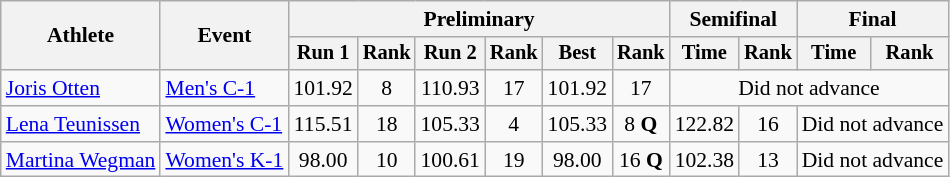<table class="wikitable" style="font-size:90%">
<tr>
<th rowspan=2>Athlete</th>
<th rowspan=2>Event</th>
<th colspan=6>Preliminary</th>
<th colspan=2>Semifinal</th>
<th colspan=2>Final</th>
</tr>
<tr style="font-size:95%">
<th>Run 1</th>
<th>Rank</th>
<th>Run 2</th>
<th>Rank</th>
<th>Best</th>
<th>Rank</th>
<th>Time</th>
<th>Rank</th>
<th>Time</th>
<th>Rank</th>
</tr>
<tr align=center>
<td align=left><a href='#'>Joris Otten</a></td>
<td align=left><a href='#'>Men's C-1</a></td>
<td>101.92</td>
<td>8</td>
<td>110.93</td>
<td>17</td>
<td>101.92</td>
<td>17</td>
<td colspan=4>Did not advance</td>
</tr>
<tr align=center>
<td align=left><a href='#'>Lena Teunissen</a></td>
<td align=left><a href='#'>Women's C-1</a></td>
<td>115.51</td>
<td>18</td>
<td>105.33</td>
<td>4</td>
<td>105.33</td>
<td>8 <strong>Q</strong></td>
<td>122.82</td>
<td>16</td>
<td colspan=2>Did not advance</td>
</tr>
<tr align=center>
<td align=left><a href='#'>Martina Wegman</a></td>
<td align=left><a href='#'>Women's K-1</a></td>
<td>98.00</td>
<td>10</td>
<td>100.61</td>
<td>19</td>
<td>98.00</td>
<td>16 <strong>Q</strong></td>
<td>102.38</td>
<td>13</td>
<td colspan=2>Did not advance</td>
</tr>
</table>
